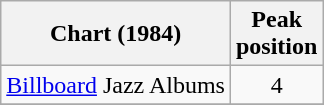<table class="wikitable">
<tr>
<th>Chart (1984)</th>
<th>Peak<br>position</th>
</tr>
<tr>
<td><a href='#'>Billboard</a> Jazz Albums</td>
<td align=center>4</td>
</tr>
<tr>
</tr>
</table>
